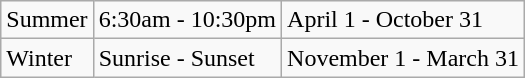<table class="wikitable">
<tr>
<td>Summer</td>
<td>6:30am - 10:30pm</td>
<td>April 1 - October 31</td>
</tr>
<tr>
<td>Winter</td>
<td>Sunrise - Sunset</td>
<td>November 1 - March 31</td>
</tr>
</table>
